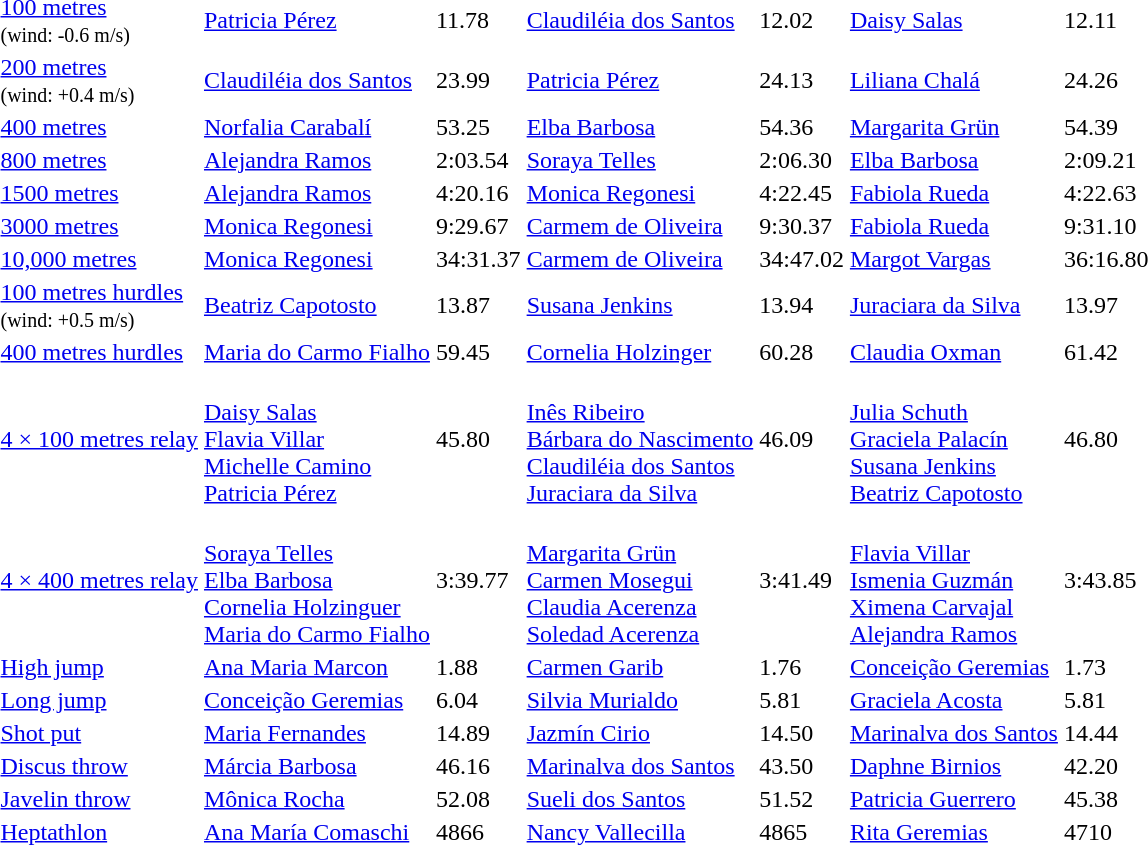<table>
<tr>
<td><a href='#'>100 metres</a><br><small>(wind: -0.6 m/s)</small></td>
<td><a href='#'>Patricia Pérez</a><br> </td>
<td>11.78</td>
<td><a href='#'>Claudiléia dos Santos</a><br> </td>
<td>12.02</td>
<td><a href='#'>Daisy Salas</a><br> </td>
<td>12.11</td>
</tr>
<tr>
<td><a href='#'>200 metres</a><br><small>(wind: +0.4 m/s)</small></td>
<td><a href='#'>Claudiléia dos Santos</a><br> </td>
<td>23.99</td>
<td><a href='#'>Patricia Pérez</a><br> </td>
<td>24.13</td>
<td><a href='#'>Liliana Chalá</a><br> </td>
<td>24.26</td>
</tr>
<tr>
<td><a href='#'>400 metres</a></td>
<td><a href='#'>Norfalia Carabalí</a><br> </td>
<td>53.25 </td>
<td><a href='#'>Elba Barbosa</a><br> </td>
<td>54.36</td>
<td><a href='#'>Margarita Grün</a><br> </td>
<td>54.39 </td>
</tr>
<tr>
<td><a href='#'>800 metres</a></td>
<td><a href='#'>Alejandra Ramos</a><br> </td>
<td>2:03.54 </td>
<td><a href='#'>Soraya Telles</a><br> </td>
<td>2:06.30</td>
<td><a href='#'>Elba Barbosa</a><br> </td>
<td>2:09.21</td>
</tr>
<tr>
<td><a href='#'>1500 metres</a></td>
<td><a href='#'>Alejandra Ramos</a><br> </td>
<td>4:20.16 </td>
<td><a href='#'>Monica Regonesi</a><br> </td>
<td>4:22.45</td>
<td><a href='#'>Fabiola Rueda</a><br> </td>
<td>4:22.63</td>
</tr>
<tr>
<td><a href='#'>3000 metres</a></td>
<td><a href='#'>Monica Regonesi</a><br> </td>
<td>9:29.67 </td>
<td><a href='#'>Carmem de Oliveira</a><br> </td>
<td>9:30.37</td>
<td><a href='#'>Fabiola Rueda</a><br> </td>
<td>9:31.10</td>
</tr>
<tr>
<td><a href='#'>10,000 metres</a></td>
<td><a href='#'>Monica Regonesi</a><br> </td>
<td>34:31.37 </td>
<td><a href='#'>Carmem de Oliveira</a><br> </td>
<td>34:47.02</td>
<td><a href='#'>Margot Vargas</a><br> </td>
<td>36:16.80</td>
</tr>
<tr>
<td><a href='#'>100 metres hurdles</a><br><small>(wind: +0.5 m/s)</small></td>
<td><a href='#'>Beatriz Capotosto</a><br> </td>
<td>13.87</td>
<td><a href='#'>Susana Jenkins</a><br> </td>
<td>13.94</td>
<td><a href='#'>Juraciara da Silva</a><br> </td>
<td>13.97</td>
</tr>
<tr>
<td><a href='#'>400 metres hurdles</a></td>
<td><a href='#'>Maria do Carmo Fialho</a><br> </td>
<td>59.45 </td>
<td><a href='#'>Cornelia Holzinger</a><br> </td>
<td>60.28</td>
<td><a href='#'>Claudia Oxman</a><br> </td>
<td>61.42</td>
</tr>
<tr>
<td><a href='#'>4 × 100 metres relay</a></td>
<td><br><a href='#'>Daisy Salas</a><br><a href='#'>Flavia Villar</a><br><a href='#'>Michelle Camino</a><br><a href='#'>Patricia Pérez</a></td>
<td>45.80</td>
<td><br><a href='#'>Inês Ribeiro</a><br><a href='#'>Bárbara do Nascimento</a><br><a href='#'>Claudiléia dos Santos</a><br><a href='#'>Juraciara da Silva</a></td>
<td>46.09</td>
<td><br><a href='#'>Julia Schuth</a><br><a href='#'>Graciela Palacín</a><br><a href='#'>Susana Jenkins</a><br><a href='#'>Beatriz Capotosto</a></td>
<td>46.80</td>
</tr>
<tr>
<td><a href='#'>4 × 400 metres relay</a></td>
<td><br><a href='#'>Soraya Telles</a><br><a href='#'>Elba Barbosa</a><br><a href='#'>Cornelia Holzinguer</a><br><a href='#'>Maria do Carmo Fialho</a></td>
<td>3:39.77 </td>
<td><br><a href='#'>Margarita Grün</a><br><a href='#'>Carmen Mosegui</a><br><a href='#'>Claudia Acerenza</a><br><a href='#'>Soledad Acerenza</a></td>
<td>3:41.49</td>
<td><br><a href='#'>Flavia Villar</a><br><a href='#'>Ismenia Guzmán</a><br><a href='#'>Ximena Carvajal</a><br><a href='#'>Alejandra Ramos</a></td>
<td>3:43.85</td>
</tr>
<tr>
<td><a href='#'>High jump</a></td>
<td><a href='#'>Ana Maria Marcon</a><br> </td>
<td>1.88 </td>
<td><a href='#'>Carmen Garib</a><br> </td>
<td>1.76</td>
<td><a href='#'>Conceição Geremias</a><br> </td>
<td>1.73</td>
</tr>
<tr>
<td><a href='#'>Long jump</a></td>
<td><a href='#'>Conceição Geremias</a><br> </td>
<td>6.04</td>
<td><a href='#'>Silvia Murialdo</a><br> </td>
<td>5.81</td>
<td><a href='#'>Graciela Acosta</a><br> </td>
<td>5.81</td>
</tr>
<tr>
<td><a href='#'>Shot put</a></td>
<td><a href='#'>Maria Fernandes</a><br> </td>
<td>14.89</td>
<td><a href='#'>Jazmín Cirio</a><br> </td>
<td>14.50</td>
<td><a href='#'>Marinalva dos Santos</a><br> </td>
<td>14.44</td>
</tr>
<tr>
<td><a href='#'>Discus throw</a></td>
<td><a href='#'>Márcia Barbosa</a><br> </td>
<td>46.16</td>
<td><a href='#'>Marinalva dos Santos</a><br> </td>
<td>43.50</td>
<td><a href='#'>Daphne Birnios</a><br> </td>
<td>42.20</td>
</tr>
<tr>
<td><a href='#'>Javelin throw</a></td>
<td><a href='#'>Mônica Rocha</a><br> </td>
<td>52.08 </td>
<td><a href='#'>Sueli dos Santos</a><br> </td>
<td>51.52</td>
<td><a href='#'>Patricia Guerrero</a><br> </td>
<td>45.38</td>
</tr>
<tr>
<td><a href='#'>Heptathlon</a></td>
<td><a href='#'>Ana María Comaschi</a><br> </td>
<td>4866</td>
<td><a href='#'>Nancy Vallecilla</a><br> </td>
<td>4865</td>
<td><a href='#'>Rita Geremias</a><br> </td>
<td>4710</td>
</tr>
</table>
